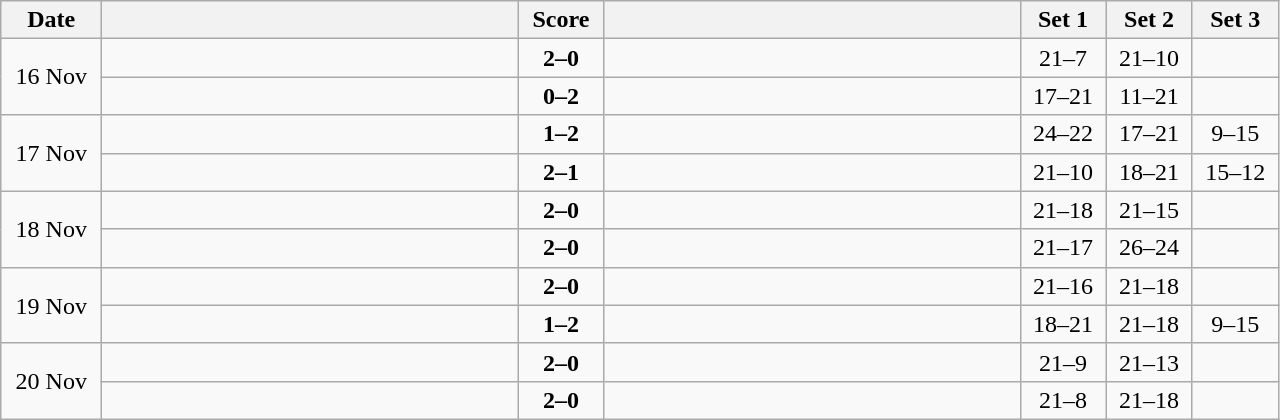<table class="wikitable" style="text-align: center;">
<tr>
<th width="60">Date</th>
<th align="right" width="270"></th>
<th width="50">Score</th>
<th align="left" width="270"></th>
<th width="50">Set 1</th>
<th width="50">Set 2</th>
<th width="50">Set 3</th>
</tr>
<tr>
<td rowspan=2>16 Nov</td>
<td align=left><strong></strong></td>
<td align=center><strong>2–0</strong></td>
<td align=left></td>
<td>21–7</td>
<td>21–10</td>
<td></td>
</tr>
<tr>
<td align=left></td>
<td align=center><strong>0–2</strong></td>
<td align=left><strong></strong></td>
<td>17–21</td>
<td>11–21</td>
<td></td>
</tr>
<tr>
<td rowspan=2>17 Nov</td>
<td align=left></td>
<td align=center><strong>1–2</strong></td>
<td align=left><strong></strong></td>
<td>24–22</td>
<td>17–21</td>
<td>9–15</td>
</tr>
<tr>
<td align=left><strong></strong></td>
<td align=center><strong>2–1</strong></td>
<td align=left></td>
<td>21–10</td>
<td>18–21</td>
<td>15–12</td>
</tr>
<tr>
<td rowspan=2>18 Nov</td>
<td align=left><strong></strong></td>
<td align=center><strong>2–0</strong></td>
<td align=left></td>
<td>21–18</td>
<td>21–15</td>
<td></td>
</tr>
<tr>
<td align=left><strong></strong></td>
<td align=center><strong>2–0</strong></td>
<td align=left></td>
<td>21–17</td>
<td>26–24</td>
<td></td>
</tr>
<tr>
<td rowspan=2>19 Nov</td>
<td align=left><strong></strong></td>
<td align=center><strong>2–0</strong></td>
<td align=left></td>
<td>21–16</td>
<td>21–18</td>
<td></td>
</tr>
<tr>
<td align=left></td>
<td align=center><strong>1–2</strong></td>
<td align=left><strong></strong></td>
<td>18–21</td>
<td>21–18</td>
<td>9–15</td>
</tr>
<tr>
<td rowspan=2>20 Nov</td>
<td align=left><strong></strong></td>
<td align=center><strong>2–0</strong></td>
<td align=left></td>
<td>21–9</td>
<td>21–13</td>
<td></td>
</tr>
<tr>
<td align=left><strong></strong></td>
<td align=center><strong>2–0</strong></td>
<td align=left></td>
<td>21–8</td>
<td>21–18</td>
<td></td>
</tr>
</table>
